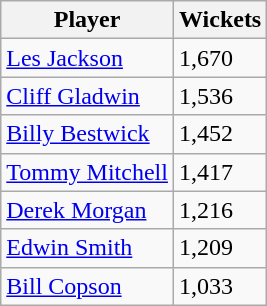<table class="wikitable">
<tr>
<th>Player</th>
<th>Wickets</th>
</tr>
<tr>
<td><a href='#'>Les Jackson</a></td>
<td>1,670</td>
</tr>
<tr>
<td><a href='#'>Cliff Gladwin</a></td>
<td>1,536</td>
</tr>
<tr>
<td><a href='#'>Billy Bestwick</a></td>
<td>1,452</td>
</tr>
<tr>
<td><a href='#'>Tommy Mitchell</a></td>
<td>1,417</td>
</tr>
<tr>
<td><a href='#'>Derek Morgan</a></td>
<td>1,216</td>
</tr>
<tr>
<td><a href='#'>Edwin Smith</a></td>
<td>1,209</td>
</tr>
<tr>
<td><a href='#'>Bill Copson</a></td>
<td>1,033</td>
</tr>
</table>
